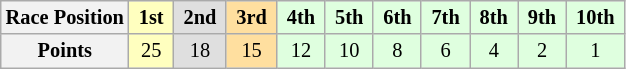<table class="wikitable" style="font-size:85%; text-align:center">
<tr>
<th>Race Position</th>
<td style="background:#ffffbf;"> <strong>1st</strong> </td>
<td style="background:#dfdfdf;"> <strong>2nd</strong> </td>
<td style="background:#ffdf9f;"> <strong>3rd</strong> </td>
<td style="background:#dfffdf;"> <strong>4th</strong> </td>
<td style="background:#dfffdf;"> <strong>5th</strong> </td>
<td style="background:#dfffdf;"> <strong>6th</strong> </td>
<td style="background:#dfffdf;"> <strong>7th</strong> </td>
<td style="background:#dfffdf;"> <strong>8th</strong> </td>
<td style="background:#dfffdf;"> <strong>9th</strong> </td>
<td style="background:#dfffdf;"> <strong>10th</strong> </td>
</tr>
<tr>
<th>Points</th>
<td style="background:#ffffbf;">25</td>
<td style="background:#dfdfdf;">18</td>
<td style="background:#ffdf9f;">15</td>
<td style="background:#dfffdf;">12</td>
<td style="background:#dfffdf;">10</td>
<td style="background:#dfffdf;">8</td>
<td style="background:#dfffdf;">6</td>
<td style="background:#dfffdf;">4</td>
<td style="background:#dfffdf;">2</td>
<td style="background:#dfffdf;">1</td>
</tr>
</table>
